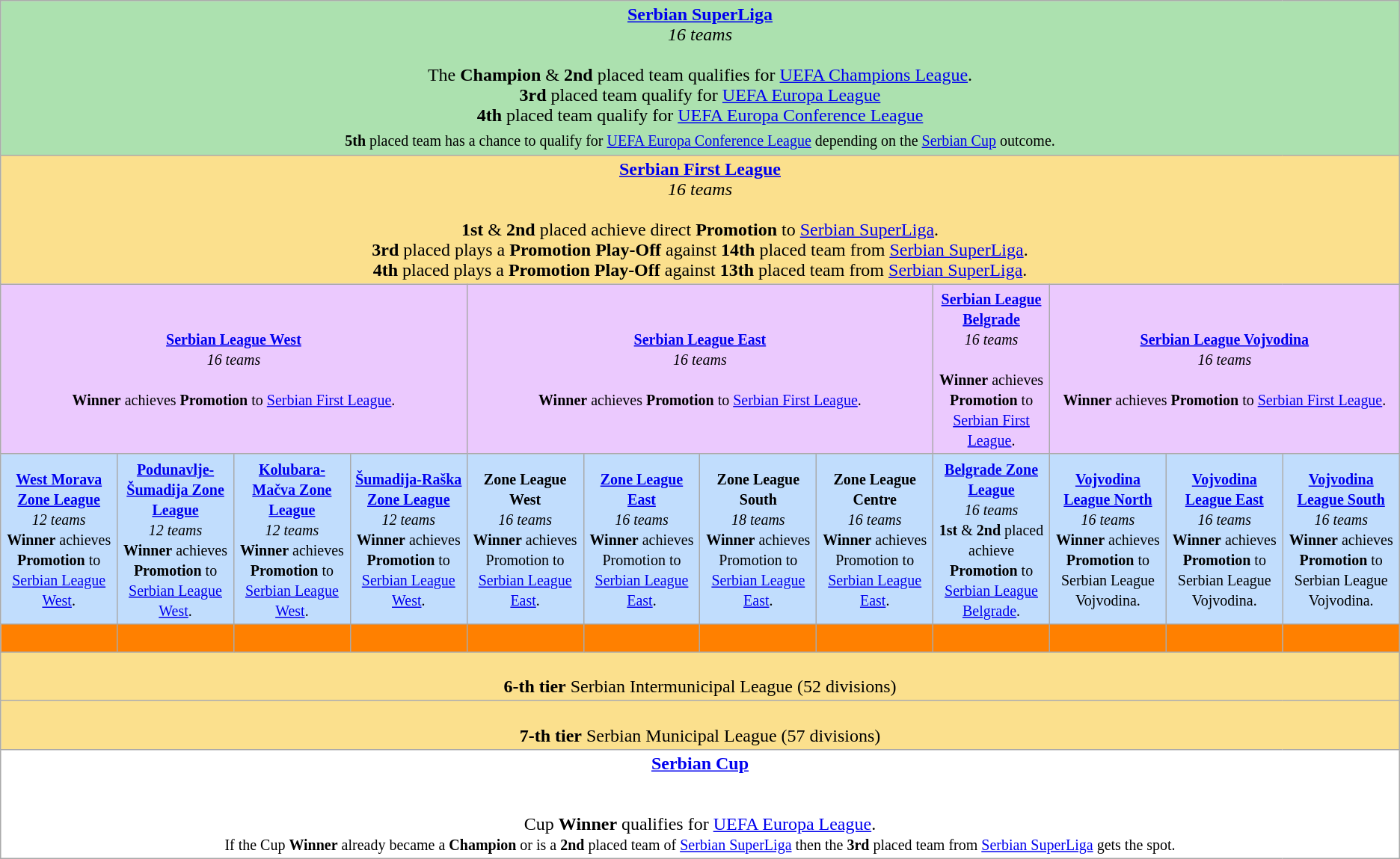<table class="wikitable">
<tr>
<td colspan="12" style="text-align:center; background:#ace1af;"><strong><a href='#'>Serbian SuperLiga</a></strong><br><em>16 teams</em><br><br>
The <strong>Champion</strong> & <strong>2nd</strong> placed team qualifies for <a href='#'>UEFA Champions League</a>.<br>
<strong>3rd</strong> placed team qualify for <a href='#'>UEFA Europa League</a><br>
<strong>4th</strong> placed team qualify for <a href='#'>UEFA Europa Conference League</a><br>
<sub><strong>5th</strong> placed team has a chance to qualify for <a href='#'>UEFA Europa Conference League</a> depending on the <a href='#'>Serbian Cup</a> outcome.</sub></td>
</tr>
<tr>
<td colspan="12" style="text-align:center; background:#fbe08d;"><strong><a href='#'>Serbian First League</a></strong><br><em>16 teams</em><br><br>
<strong>1st</strong> & <strong>2nd</strong> placed achieve direct <strong>Promotion</strong> to <a href='#'>Serbian SuperLiga</a>.<br>
<strong>3rd</strong> placed plays a <strong>Promotion Play-Off</strong> against <strong>14th</strong> placed team from <a href='#'>Serbian SuperLiga</a>.<br>
<strong>4th</strong> placed plays a <strong>Promotion Play-Off</strong> against <strong>13th</strong> placed team from <a href='#'>Serbian SuperLiga</a>.</td>
</tr>
<tr>
<td colspan="4" style="text-align:center; background:#ebc9fe;"><small><strong><a href='#'>Serbian League West</a></strong><br><em>16 teams</em></small><br><br>
<small><strong>Winner</strong> achieves <strong>Promotion</strong> to <a href='#'>Serbian First League</a>.</small></td>
<td colspan="4" style="text-align:center; background:#ebc9fe;"><small><strong><a href='#'>Serbian League East</a></strong><br><em>16 teams</em></small><br><br>
<small><strong>Winner</strong> achieves <strong>Promotion</strong> to <a href='#'>Serbian First League</a>.</small></td>
<td style="text-align:center; background:#ebc9fe;"><small><strong><a href='#'>Serbian League Belgrade</a></strong><br><em>16 teams</em></small><br><br>
<small><strong>Winner</strong> achieves <strong>Promotion</strong> to <a href='#'>Serbian First League</a>.</small></td>
<td colspan="3" style="text-align:center; background:#ebc9fe;"><small><strong><a href='#'>Serbian League Vojvodina</a></strong><br><em>16 teams</em></small><br><br>
<small><strong>Winner</strong> achieves <strong>Promotion</strong> to <a href='#'>Serbian First League</a>.</small></td>
</tr>
<tr>
<td style="text-align:center; background:#c1ddfd;" width="8.3%"><small><strong><a href='#'>West Morava Zone League</a></strong><br><em>12 teams</em></small><br><small><strong>Winner</strong> achieves <strong>Promotion</strong> to <a href='#'>Serbian League West</a>.</small></td>
<td style="text-align:center; background:#c1ddfd;" width="8.3%"><small><strong><a href='#'>Podunavlje-Šumadija Zone League</a></strong><br><em>12 teams</em></small><br><small><strong>Winner</strong> achieves <strong>Promotion</strong> to <a href='#'>Serbian League West</a>.</small></td>
<td style="text-align:center; background:#c1ddfd;" width="8.3%"><small><strong><a href='#'>Kolubara-Mačva Zone League</a></strong><br><em>12 teams</em></small><br><small><strong>Winner</strong> achieves <strong>Promotion</strong> to <a href='#'>Serbian League West</a>.</small></td>
<td style="text-align:center; background:#c1ddfd;" width="8.3%"><small><strong><a href='#'>Šumadija-Raška Zone League</a></strong><br><em>12 teams</em></small><br><small><strong>Winner</strong> achieves <strong>Promotion</strong> to <a href='#'>Serbian League West</a>.</small></td>
<td style="text-align:center; background:#c1ddfd;" width="8.3%"><small><strong>Zone League West</strong><br><em>16 teams</em></small><br><small><strong>Winner</strong> achieves Promotion to <a href='#'>Serbian League East</a>.</small><br></td>
<td style="text-align:center; background:#c1ddfd;" width="8.3%"><small><strong><a href='#'>Zone League East</a></strong><br><em>16 teams</em></small><br><small><strong>Winner</strong> achieves Promotion to <a href='#'>Serbian League East</a>.</small><br></td>
<td style="text-align:center; background:#c1ddfd;" width="8.3%"><small><strong>Zone League South</strong><br><em>18 teams</em></small><br><small><strong>Winner</strong> achieves Promotion to <a href='#'>Serbian League East</a>.</small><br></td>
<td style="text-align:center; background:#c1ddfd;" width="8.3%"><small><strong>Zone League Centre</strong><br><em>16 teams</em></small><br><small><strong>Winner</strong> achieves Promotion to <a href='#'>Serbian League East</a>.</small><br></td>
<td style="text-align:center; background:#c1ddfd;" width="8.3%"><small><strong><a href='#'>Belgrade Zone League</a></strong><br><em>16 teams</em></small><br><small><strong>1st</strong> & <strong>2nd</strong> placed achieve <strong>Promotion</strong> to <a href='#'>Serbian League Belgrade</a>.</small></td>
<td style="text-align:center; background:#c1ddfd;" width="8.3%"><small><strong><a href='#'>Vojvodina League North</a></strong><br><em>16 teams</em></small><br><small><strong>Winner</strong> achieves <strong>Promotion</strong> to Serbian League Vojvodina.</small><br></td>
<td style="text-align:center; background:#c1ddfd;" width="8.3%"><small><strong><a href='#'>Vojvodina League East</a></strong><br><em>16 teams</em></small><br><small><strong>Winner</strong> achieves <strong>Promotion</strong> to Serbian League Vojvodina.</small><br></td>
<td style="text-align:center; background:#c1ddfd;" width="8.3%"><small><strong><a href='#'>Vojvodina League South</a></strong><br><em>16 teams</em></small><br><small><strong>Winner</strong> achieves <strong>Promotion</strong> to Serbian League Vojvodina.</small><br></td>
</tr>
<tr>
<td style="text-align:center; background:#FF8000;"><br></td>
<td style="text-align:center; background:#FF8000;"><br></td>
<td style="text-align:center; background:#FF8000;"><br></td>
<td style="text-align:center; background:#FF8000;"><br></td>
<td style="text-align:center; background:#FF8000;"><br></td>
<td style="text-align:center; background:#FF8000;"><br></td>
<td style="text-align:center; background:#FF8000;"><br></td>
<td style="text-align:center; background:#FF8000;"><br></td>
<td style="text-align:center; background:#FF8000;"><br></td>
<td style="text-align:center; background:#FF8000;"><br></td>
<td style="text-align:center; background:#FF8000;"><br></td>
<td style="text-align:center; background:#FF8000;"><br></td>
</tr>
<tr>
<td colspan="12" style="text-align:center; background:#fbe08d;"><br><strong>6-th tier</strong>  Serbian Intermunicipal League (52 divisions)</td>
</tr>
<tr>
<td colspan="12" style="text-align:center; background:#fbe08d;"><br><strong>7-th tier</strong>  Serbian Municipal League (57 divisions)</td>
</tr>
<tr>
<td colspan="12" style="text-align:center; background:white;"><strong><a href='#'>Serbian Cup</a></strong><br><br><br>
Cup <strong>Winner</strong> qualifies for <a href='#'>UEFA Europa League</a>.<br>
<small>If the Cup <strong>Winner</strong> already became a <strong>Champion</strong> or is a <strong>2nd</strong> placed team of <a href='#'>Serbian SuperLiga</a> then the <strong>3rd</strong> placed team from <a href='#'>Serbian SuperLiga</a> gets the spot.</small></td>
</tr>
</table>
